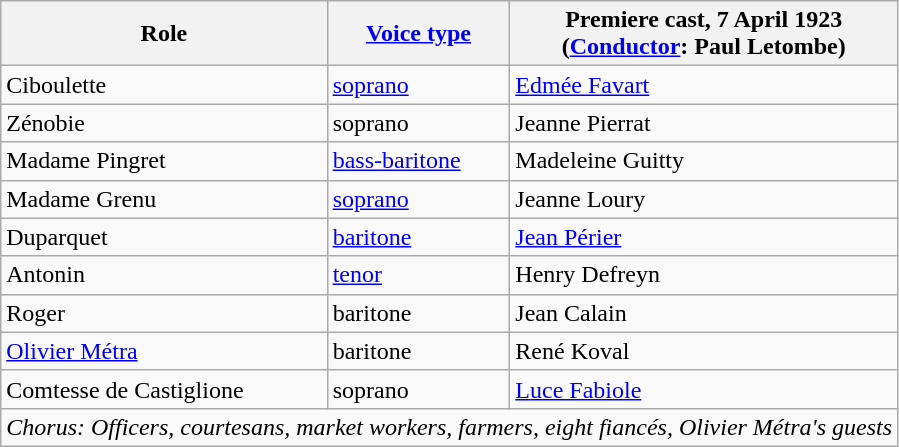<table class="wikitable">
<tr>
<th>Role</th>
<th><a href='#'>Voice type</a></th>
<th>Premiere cast, 7 April 1923<br>(<a href='#'>Conductor</a>: Paul Letombe)</th>
</tr>
<tr>
<td>Ciboulette</td>
<td><a href='#'>soprano</a></td>
<td><a href='#'>Edmée Favart</a></td>
</tr>
<tr>
<td>Zénobie</td>
<td>soprano</td>
<td>Jeanne Pierrat</td>
</tr>
<tr>
<td>Madame Pingret</td>
<td><a href='#'>bass-baritone</a></td>
<td>Madeleine Guitty</td>
</tr>
<tr>
<td>Madame Grenu</td>
<td><a href='#'>soprano</a></td>
<td>Jeanne Loury</td>
</tr>
<tr>
<td>Duparquet</td>
<td><a href='#'>baritone</a></td>
<td><a href='#'>Jean Périer</a></td>
</tr>
<tr>
<td>Antonin</td>
<td><a href='#'>tenor</a></td>
<td>Henry Defreyn</td>
</tr>
<tr>
<td>Roger</td>
<td>baritone</td>
<td>Jean Calain</td>
</tr>
<tr>
<td><a href='#'>Olivier Métra</a></td>
<td>baritone</td>
<td>René Koval</td>
</tr>
<tr>
<td>Comtesse de Castiglione</td>
<td>soprano</td>
<td><a href='#'>Luce Fabiole</a></td>
</tr>
<tr>
<td colspan="3"><em>Chorus: Officers, courtesans, market workers, farmers, eight fiancés, Olivier Métra's guests</em></td>
</tr>
</table>
